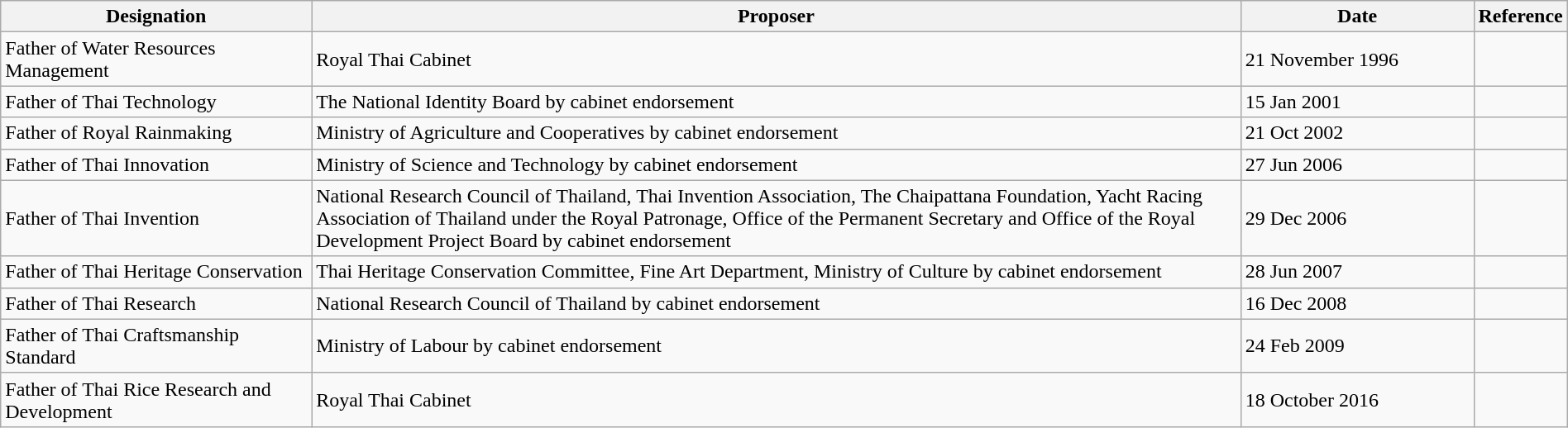<table class="wikitable" width="100%">
<tr>
<th width="20%">Designation</th>
<th width="60%">Proposer</th>
<th width="15%">Date</th>
<th width="5%">Reference</th>
</tr>
<tr>
<td>Father of Water Resources Management</td>
<td>Royal Thai Cabinet</td>
<td>21 November 1996</td>
<td></td>
</tr>
<tr>
<td>Father of Thai Technology</td>
<td>The National Identity Board by cabinet endorsement</td>
<td>15 Jan 2001</td>
<td></td>
</tr>
<tr>
<td>Father of Royal Rainmaking</td>
<td>Ministry of Agriculture and Cooperatives by cabinet endorsement</td>
<td>21 Oct 2002</td>
<td></td>
</tr>
<tr>
<td>Father of Thai Innovation</td>
<td>Ministry of Science and Technology by cabinet endorsement</td>
<td>27 Jun 2006</td>
<td></td>
</tr>
<tr>
<td>Father of Thai Invention</td>
<td>National Research Council of Thailand, Thai Invention Association, The Chaipattana Foundation, Yacht Racing Association of Thailand under the Royal Patronage, Office of the Permanent Secretary and Office of the Royal Development Project Board by cabinet endorsement</td>
<td>29 Dec 2006</td>
<td></td>
</tr>
<tr>
<td>Father of Thai Heritage Conservation</td>
<td>Thai Heritage Conservation Committee, Fine Art Department, Ministry of Culture by cabinet endorsement</td>
<td>28 Jun 2007</td>
<td></td>
</tr>
<tr>
<td>Father of Thai Research</td>
<td>National Research Council of Thailand by cabinet endorsement</td>
<td>16 Dec 2008</td>
<td></td>
</tr>
<tr>
<td>Father of Thai Craftsmanship Standard</td>
<td>Ministry of Labour by cabinet endorsement</td>
<td>24 Feb 2009</td>
<td></td>
</tr>
<tr>
<td>Father of Thai Rice Research and Development</td>
<td>Royal Thai Cabinet</td>
<td>18 October 2016</td>
<td></td>
</tr>
</table>
